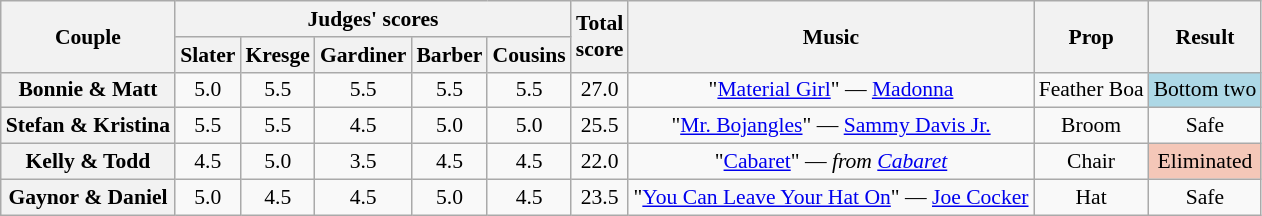<table class="wikitable sortable" style="text-align:center; font-size:90%">
<tr>
<th scope="col" rowspan=2>Couple</th>
<th scope="col" colspan=5 class="unsortable">Judges' scores</th>
<th scope="col" rowspan=2>Total<br>score</th>
<th scope="col" rowspan=2 class="unsortable">Music</th>
<th scope="col" rowspan=2 class="unsortable">Prop</th>
<th scope="col" rowspan=2 class="unsortable">Result</th>
</tr>
<tr>
<th class="unsortable">Slater</th>
<th class="unsortable">Kresge</th>
<th class="unsortable">Gardiner</th>
<th class="unsortable">Barber</th>
<th class="unsortable">Cousins</th>
</tr>
<tr>
<th scope="row">Bonnie & Matt</th>
<td>5.0</td>
<td>5.5</td>
<td>5.5</td>
<td>5.5</td>
<td>5.5</td>
<td>27.0</td>
<td>"<a href='#'>Material Girl</a>" — <a href='#'>Madonna</a></td>
<td>Feather Boa</td>
<td bgcolor=lightblue>Bottom two</td>
</tr>
<tr>
<th scope="row">Stefan & Kristina</th>
<td>5.5</td>
<td>5.5</td>
<td>4.5</td>
<td>5.0</td>
<td>5.0</td>
<td>25.5</td>
<td>"<a href='#'>Mr. Bojangles</a>" — <a href='#'>Sammy Davis Jr.</a></td>
<td>Broom</td>
<td>Safe</td>
</tr>
<tr>
<th scope="row">Kelly & Todd</th>
<td>4.5</td>
<td>5.0</td>
<td>3.5</td>
<td>4.5</td>
<td>4.5</td>
<td>22.0</td>
<td>"<a href='#'>Cabaret</a>" — <em>from <a href='#'>Cabaret</a></em></td>
<td>Chair</td>
<td bgcolor="f4c7b8">Eliminated</td>
</tr>
<tr>
<th scope="row">Gaynor & Daniel</th>
<td>5.0</td>
<td>4.5</td>
<td>4.5</td>
<td>5.0</td>
<td>4.5</td>
<td>23.5</td>
<td>"<a href='#'>You Can Leave Your Hat On</a>" — <a href='#'>Joe Cocker</a></td>
<td>Hat</td>
<td>Safe</td>
</tr>
</table>
